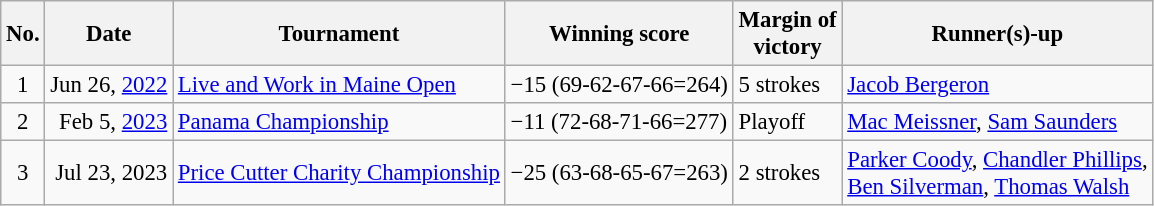<table class="wikitable" style="font-size:95%;">
<tr>
<th>No.</th>
<th>Date</th>
<th>Tournament</th>
<th>Winning score</th>
<th>Margin of<br>victory</th>
<th>Runner(s)-up</th>
</tr>
<tr>
<td align=center>1</td>
<td align=right>Jun 26, <a href='#'>2022</a></td>
<td><a href='#'>Live and Work in Maine Open</a></td>
<td>−15 (69-62-67-66=264)</td>
<td>5 strokes</td>
<td> <a href='#'>Jacob Bergeron</a></td>
</tr>
<tr>
<td align=center>2</td>
<td align=right>Feb 5, <a href='#'>2023</a></td>
<td><a href='#'>Panama Championship</a></td>
<td>−11 (72-68-71-66=277)</td>
<td>Playoff</td>
<td> <a href='#'>Mac Meissner</a>,  <a href='#'>Sam Saunders</a></td>
</tr>
<tr>
<td align=center>3</td>
<td align=right>Jul 23, 2023</td>
<td><a href='#'>Price Cutter Charity Championship</a></td>
<td>−25 (63-68-65-67=263)</td>
<td>2 strokes</td>
<td> <a href='#'>Parker Coody</a>,  <a href='#'>Chandler Phillips</a>,<br> <a href='#'>Ben Silverman</a>,  <a href='#'>Thomas Walsh</a></td>
</tr>
</table>
